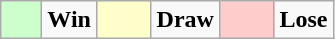<table class="wikitable" style="text-align: right;">
<tr>
<td bgcolor=#ccffcc style="width: 20px;"></td>
<td><strong>Win</strong></td>
<td bgcolor=#ffffcc style="width: 29px;"></td>
<td><strong>Draw</strong></td>
<td bgcolor=#ffcccc style="width: 29px;"></td>
<td><strong>Lose</strong></td>
</tr>
</table>
